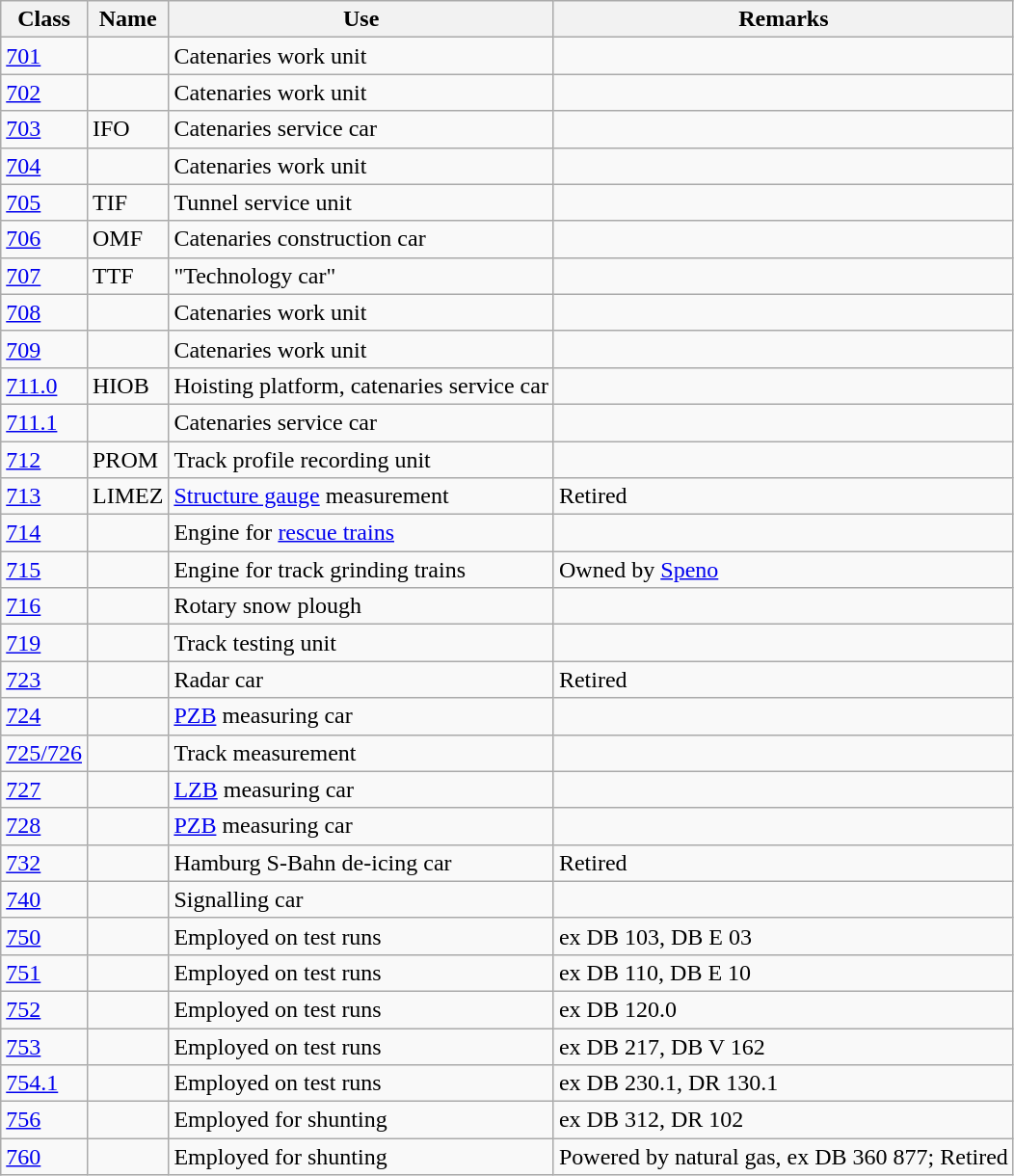<table class="wikitable">
<tr class="hintergrundfarbe6">
<th>Class</th>
<th>Name</th>
<th>Use</th>
<th>Remarks</th>
</tr>
<tr>
<td><a href='#'>701</a></td>
<td></td>
<td>Catenaries work unit</td>
<td></td>
</tr>
<tr>
<td><a href='#'>702</a></td>
<td></td>
<td>Catenaries work unit</td>
<td></td>
</tr>
<tr>
<td><a href='#'>703</a></td>
<td>IFO</td>
<td>Catenaries service car</td>
<td></td>
</tr>
<tr>
<td><a href='#'>704</a></td>
<td></td>
<td>Catenaries work unit</td>
<td></td>
</tr>
<tr>
<td><a href='#'>705</a></td>
<td>TIF</td>
<td>Tunnel service unit</td>
<td></td>
</tr>
<tr>
<td><a href='#'>706</a></td>
<td>OMF</td>
<td>Catenaries construction car</td>
<td></td>
</tr>
<tr>
<td><a href='#'>707</a></td>
<td>TTF</td>
<td>"Technology car"</td>
<td></td>
</tr>
<tr>
<td><a href='#'>708</a></td>
<td></td>
<td>Catenaries work unit</td>
<td></td>
</tr>
<tr>
<td><a href='#'>709</a></td>
<td></td>
<td>Catenaries work unit</td>
<td></td>
</tr>
<tr>
<td><a href='#'>711.0</a></td>
<td>HIOB</td>
<td>Hoisting platform, catenaries service car</td>
<td></td>
</tr>
<tr>
<td><a href='#'>711.1</a></td>
<td></td>
<td>Catenaries service car</td>
<td></td>
</tr>
<tr>
<td><a href='#'>712</a></td>
<td>PROM</td>
<td>Track profile recording unit</td>
<td></td>
</tr>
<tr>
<td><a href='#'>713</a></td>
<td>LIMEZ</td>
<td><a href='#'>Structure gauge</a> measurement</td>
<td>Retired</td>
</tr>
<tr>
<td><a href='#'>714</a></td>
<td></td>
<td>Engine for <a href='#'>rescue trains</a></td>
<td></td>
</tr>
<tr>
<td><a href='#'>715</a></td>
<td></td>
<td>Engine for track grinding trains</td>
<td>Owned by <a href='#'>Speno</a></td>
</tr>
<tr>
<td><a href='#'>716</a></td>
<td></td>
<td>Rotary snow plough</td>
<td></td>
</tr>
<tr>
<td><a href='#'>719</a></td>
<td></td>
<td>Track testing unit</td>
<td></td>
</tr>
<tr>
<td><a href='#'>723</a></td>
<td></td>
<td>Radar car</td>
<td>Retired</td>
</tr>
<tr>
<td><a href='#'>724</a></td>
<td></td>
<td><a href='#'>PZB</a> measuring car</td>
<td></td>
</tr>
<tr>
<td><a href='#'>725/726</a></td>
<td></td>
<td>Track measurement</td>
<td></td>
</tr>
<tr>
<td><a href='#'>727</a></td>
<td></td>
<td><a href='#'>LZB</a> measuring car</td>
<td></td>
</tr>
<tr>
<td><a href='#'>728</a></td>
<td></td>
<td><a href='#'>PZB</a> measuring car</td>
<td></td>
</tr>
<tr>
<td><a href='#'>732</a></td>
<td></td>
<td>Hamburg S-Bahn de-icing car</td>
<td>Retired</td>
</tr>
<tr>
<td><a href='#'>740</a></td>
<td></td>
<td>Signalling car</td>
<td></td>
</tr>
<tr>
<td><a href='#'>750</a></td>
<td></td>
<td>Employed on test runs</td>
<td>ex DB 103, DB E 03</td>
</tr>
<tr>
<td><a href='#'>751</a></td>
<td></td>
<td>Employed on test runs</td>
<td>ex DB 110, DB E 10</td>
</tr>
<tr>
<td><a href='#'>752</a></td>
<td></td>
<td>Employed on test runs</td>
<td>ex DB 120.0</td>
</tr>
<tr>
<td><a href='#'>753</a></td>
<td></td>
<td>Employed on test runs</td>
<td>ex DB 217, DB V 162</td>
</tr>
<tr>
<td><a href='#'>754.1</a></td>
<td></td>
<td>Employed on test runs</td>
<td>ex DB 230.1, DR 130.1</td>
</tr>
<tr>
<td><a href='#'>756</a></td>
<td></td>
<td>Employed for shunting</td>
<td>ex DB 312, DR 102</td>
</tr>
<tr>
<td><a href='#'>760</a></td>
<td></td>
<td>Employed for shunting</td>
<td>Powered by natural gas, ex DB 360 877; Retired</td>
</tr>
</table>
